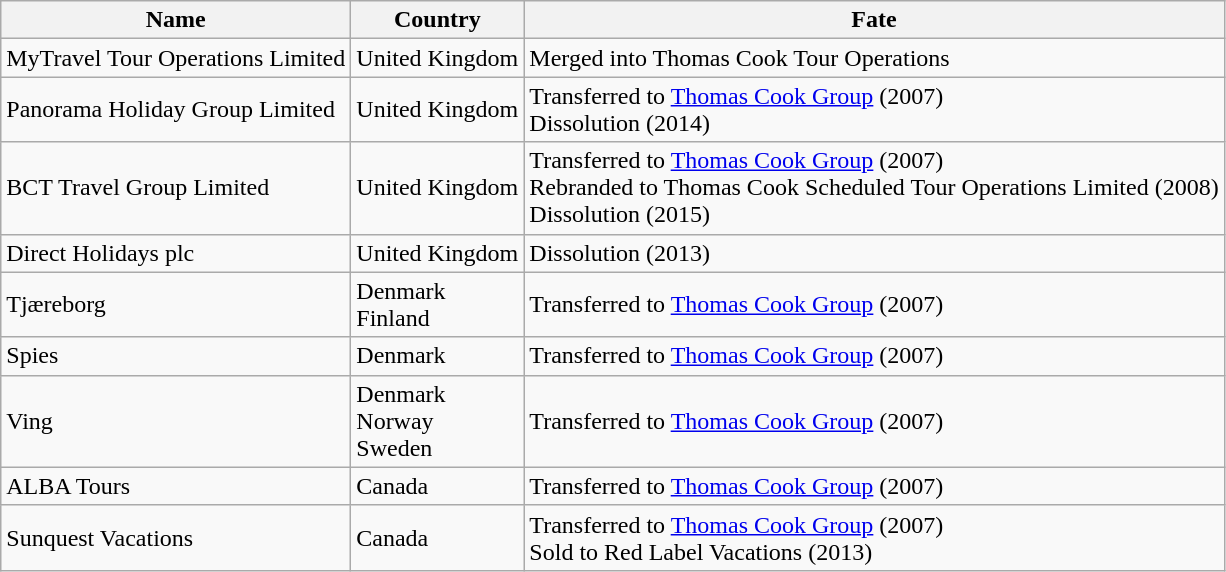<table class="wikitable">
<tr>
<th>Name</th>
<th>Country</th>
<th>Fate</th>
</tr>
<tr>
<td>MyTravel Tour Operations Limited</td>
<td>United Kingdom</td>
<td>Merged into Thomas Cook Tour Operations</td>
</tr>
<tr>
<td>Panorama Holiday Group Limited</td>
<td>United Kingdom</td>
<td>Transferred to <a href='#'>Thomas Cook Group</a> (2007)<br>Dissolution (2014)</td>
</tr>
<tr>
<td>BCT Travel Group Limited</td>
<td>United Kingdom</td>
<td>Transferred to <a href='#'>Thomas Cook Group</a> (2007)<br>Rebranded to Thomas Cook Scheduled Tour Operations Limited (2008)<br>Dissolution (2015)</td>
</tr>
<tr>
<td>Direct Holidays plc</td>
<td>United Kingdom</td>
<td>Dissolution (2013)</td>
</tr>
<tr>
<td>Tjæreborg</td>
<td>Denmark<br>Finland</td>
<td>Transferred to <a href='#'>Thomas Cook Group</a> (2007)</td>
</tr>
<tr>
<td>Spies</td>
<td>Denmark</td>
<td>Transferred to <a href='#'>Thomas Cook Group</a> (2007)</td>
</tr>
<tr>
<td>Ving</td>
<td>Denmark<br>Norway<br>Sweden</td>
<td>Transferred to <a href='#'>Thomas Cook Group</a> (2007)</td>
</tr>
<tr>
<td>ALBA Tours</td>
<td>Canada</td>
<td>Transferred to <a href='#'>Thomas Cook Group</a> (2007)</td>
</tr>
<tr>
<td>Sunquest Vacations</td>
<td>Canada</td>
<td>Transferred to <a href='#'>Thomas Cook Group</a> (2007)<br>Sold to Red Label Vacations (2013)</td>
</tr>
</table>
